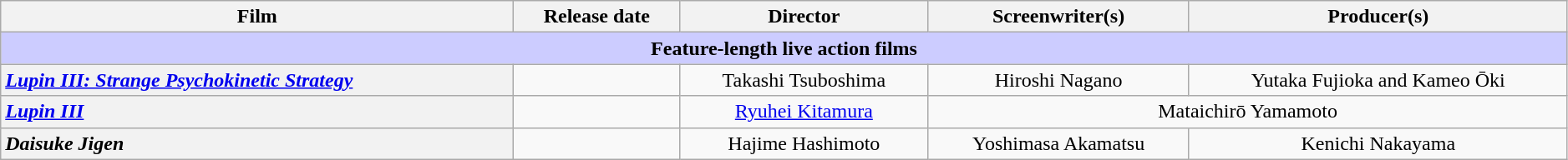<table class="wikitable plainrowheaders" style="text-align:center; width:99%;">
<tr>
<th>Film</th>
<th>Release date</th>
<th>Director</th>
<th>Screenwriter(s)</th>
<th>Producer(s)</th>
</tr>
<tr>
<th colspan="6" scope="col" style="background-color:#ccccff;">Feature-length live action films</th>
</tr>
<tr>
<th scope="row" style="text-align:left"><em><a href='#'>Lupin III: Strange Psychokinetic Strategy</a></em></th>
<td style="text-align:left;"></td>
<td>Takashi Tsuboshima</td>
<td>Hiroshi Nagano</td>
<td>Yutaka Fujioka and Kameo Ōki</td>
</tr>
<tr>
<th scope="row" style="text-align:left"><em><a href='#'>Lupin III</a></em></th>
<td style="text-align:left;"></td>
<td><a href='#'>Ryuhei Kitamura</a></td>
<td ! colspan="2">Mataichirō Yamamoto</td>
</tr>
<tr>
<th scope="row" style="text-align:left;"><em>Daisuke Jigen</em></th>
<td style="text-align:left;"></td>
<td>Hajime Hashimoto</td>
<td>Yoshimasa Akamatsu</td>
<td>Kenichi Nakayama</td>
</tr>
</table>
